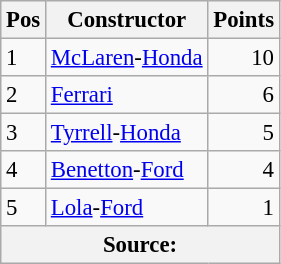<table class="wikitable" style="font-size: 95%;">
<tr>
<th>Pos</th>
<th>Constructor</th>
<th>Points</th>
</tr>
<tr>
<td>1</td>
<td> <a href='#'>McLaren</a>-<a href='#'>Honda</a></td>
<td style="text-align:right;">10</td>
</tr>
<tr>
<td>2</td>
<td> <a href='#'>Ferrari</a></td>
<td style="text-align:right;">6</td>
</tr>
<tr>
<td>3</td>
<td> <a href='#'>Tyrrell</a>-<a href='#'>Honda</a></td>
<td style="text-align:right;">5</td>
</tr>
<tr>
<td>4</td>
<td> <a href='#'>Benetton</a>-<a href='#'>Ford</a></td>
<td style="text-align:right;">4</td>
</tr>
<tr>
<td>5</td>
<td> <a href='#'>Lola</a>-<a href='#'>Ford</a></td>
<td style="text-align:right;">1</td>
</tr>
<tr>
<th colspan=4>Source:</th>
</tr>
</table>
